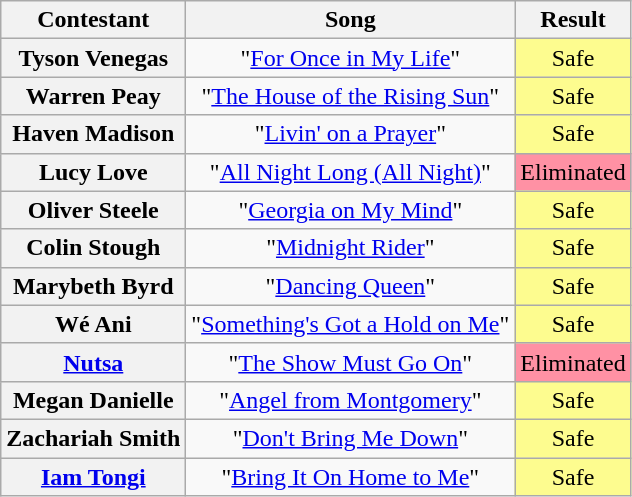<table class="wikitable unsortable" style="text-align:center;">
<tr>
<th scope="col">Contestant</th>
<th scope="col">Song</th>
<th scope="col">Result</th>
</tr>
<tr>
<th scope="row">Tyson Venegas</th>
<td>"<a href='#'>For Once in My Life</a>"</td>
<td style="background:#FDFC8F;">Safe</td>
</tr>
<tr>
<th scope="row">Warren Peay</th>
<td>"<a href='#'>The House of the Rising Sun</a>"</td>
<td style="background:#FDFC8F;">Safe</td>
</tr>
<tr>
<th scope="row">Haven Madison</th>
<td>"<a href='#'>Livin' on a Prayer</a>"</td>
<td style="background:#FDFC8F;">Safe</td>
</tr>
<tr>
<th scope="row">Lucy Love</th>
<td>"<a href='#'>All Night Long (All Night)</a>"</td>
<td style="background:#FF91A4;">Eliminated</td>
</tr>
<tr>
<th scope="row">Oliver Steele</th>
<td>"<a href='#'>Georgia on My Mind</a>"</td>
<td style="background:#FDFC8F;">Safe</td>
</tr>
<tr>
<th scope="row">Colin Stough</th>
<td>"<a href='#'>Midnight Rider</a>"</td>
<td style="background:#FDFC8F;">Safe</td>
</tr>
<tr>
<th scope="row">Marybeth Byrd</th>
<td>"<a href='#'>Dancing Queen</a>"</td>
<td style="background:#FDFC8F;">Safe</td>
</tr>
<tr>
<th scope="row">Wé Ani</th>
<td>"<a href='#'>Something's Got a Hold on Me</a>"</td>
<td style="background:#FDFC8F;">Safe</td>
</tr>
<tr>
<th scope="row"><a href='#'>Nutsa</a></th>
<td>"<a href='#'>The Show Must Go On</a>"</td>
<td style="background:#FF91A4;">Eliminated</td>
</tr>
<tr>
<th scope="row">Megan Danielle</th>
<td>"<a href='#'>Angel from Montgomery</a>"</td>
<td style="background:#FDFC8F;">Safe</td>
</tr>
<tr>
<th scope="row">Zachariah Smith</th>
<td>"<a href='#'>Don't Bring Me Down</a>"</td>
<td style="background:#FDFC8F;">Safe</td>
</tr>
<tr>
<th scope="row"><a href='#'>Iam Tongi</a></th>
<td>"<a href='#'>Bring It On Home to Me</a>"</td>
<td style="background:#FDFC8F;">Safe</td>
</tr>
</table>
